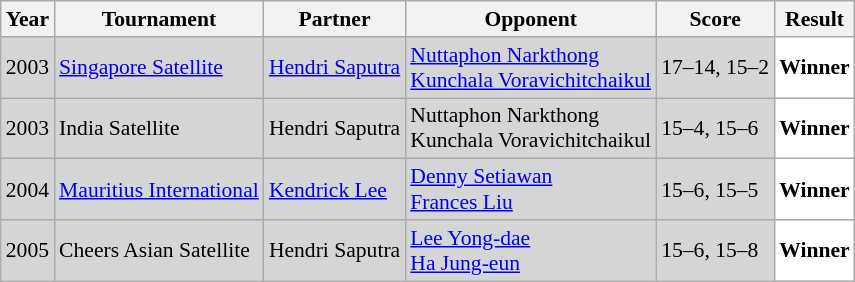<table class="sortable wikitable" style="font-size: 90%;">
<tr>
<th>Year</th>
<th>Tournament</th>
<th>Partner</th>
<th>Opponent</th>
<th>Score</th>
<th>Result</th>
</tr>
<tr style="background:#D5D5D5">
<td align="center">2003</td>
<td align="left"><a href='#'>Singapore Satellite</a></td>
<td align="left"> <a href='#'>Hendri Saputra</a></td>
<td align="left"> <a href='#'>Nuttaphon Narkthong</a><br> <a href='#'>Kunchala Voravichitchaikul</a></td>
<td align="left">17–14, 15–2</td>
<td style="text-align:left; background:white"> <strong>Winner</strong></td>
</tr>
<tr style="background:#D5D5D5">
<td align="center">2003</td>
<td align="left">India Satellite</td>
<td align="left"> Hendri Saputra</td>
<td align="left"> Nuttaphon Narkthong<br> Kunchala Voravichitchaikul</td>
<td align="left">15–4, 15–6</td>
<td style="text-align:left; background:white"> <strong>Winner</strong></td>
</tr>
<tr style="background:#D5D5D5">
<td align="center">2004</td>
<td align="left"><a href='#'>Mauritius International</a></td>
<td align="left"> <a href='#'>Kendrick Lee</a></td>
<td align="left"> <a href='#'>Denny Setiawan</a><br> <a href='#'>Frances Liu</a></td>
<td align="left">15–6, 15–5</td>
<td style="text-align:left; background:white"> <strong>Winner</strong></td>
</tr>
<tr style="background:#D5D5D5">
<td align="center">2005</td>
<td align="left">Cheers Asian Satellite</td>
<td align="left"> Hendri Saputra</td>
<td align="left"> <a href='#'>Lee Yong-dae</a><br> <a href='#'>Ha Jung-eun</a></td>
<td align="left">15–6, 15–8</td>
<td style="text-align:left; background:white"> <strong>Winner</strong></td>
</tr>
</table>
